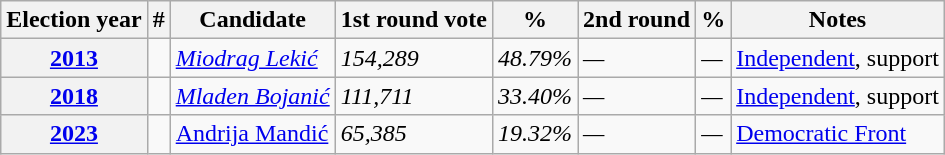<table class="wikitable">
<tr>
<th>Election year</th>
<th>#</th>
<th>Candidate</th>
<th>1st round vote</th>
<th>%</th>
<th>2nd round</th>
<th>%</th>
<th>Notes</th>
</tr>
<tr>
<th><a href='#'>2013</a></th>
<td></td>
<td><em><a href='#'>Miodrag Lekić</a></em></td>
<td><em>154,289</em></td>
<td><em>48.79%</em></td>
<td><em>—</em></td>
<td><em>—</em></td>
<td><a href='#'>Independent</a>, support</td>
</tr>
<tr>
<th><a href='#'>2018</a></th>
<td></td>
<td><em><a href='#'>Mladen Bojanić</a></em></td>
<td><em>111,711</em></td>
<td><em>33.40%</em></td>
<td><em>—</em></td>
<td><em>—</em></td>
<td><a href='#'>Independent</a>, support</td>
</tr>
<tr>
<th><a href='#'>2023</a></th>
<td></td>
<td><a href='#'>Andrija Mandić</a></td>
<td><em>65,385</em></td>
<td><em>19.32%</em></td>
<td><em>—</em></td>
<td><em>—</em></td>
<td><a href='#'>Democratic Front</a></td>
</tr>
</table>
